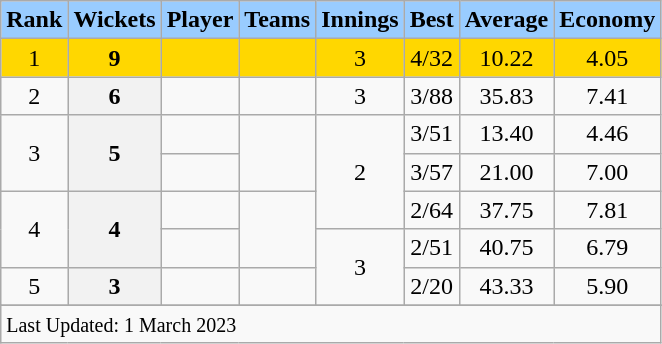<table class="wikitable plainrowheaders sortable">
<tr>
<th scope=col style="background:#9cf;">Rank</th>
<th scope=col style="background:#9cf;">Wickets</th>
<th scope=col style="background:#9cf;">Player</th>
<th scope=col style="background:#9cf;">Teams</th>
<th scope=col style="background:#9cf;">Innings</th>
<th scope=col style="background:#9cf;">Best</th>
<th scope=col style="background:#9cf;">Average</th>
<th scope=col style="background:#9cf;">Economy</th>
</tr>
<tr>
<td style="text-align:center; background:gold;">1</td>
<th scope="row"  style="text-align:center; background:gold;"><strong>9</strong></th>
<td style="background:gold;"></td>
<td style="text-align:center; background:gold;"></td>
<td style="text-align:center; background:gold;">3</td>
<td style="text-align:center; background:gold;">4/32</td>
<td style="text-align:center; background:gold;">10.22</td>
<td style="text-align:center; background:gold;">4.05</td>
</tr>
<tr>
<td align=center>2</td>
<th scope=row style=text-align:center;><strong>6</strong></th>
<td></td>
<td align=center></td>
<td align=center>3</td>
<td align=center>3/88</td>
<td align=center>35.83</td>
<td align=center>7.41</td>
</tr>
<tr>
<td align=center rowspan=2>3</td>
<th scope=row style=text-align:center; rowspan=2><strong>5</strong></th>
<td></td>
<td align=center rowspan=2></td>
<td align=center rowspan=3>2</td>
<td align=center>3/51</td>
<td align=center>13.40</td>
<td align=center>4.46</td>
</tr>
<tr>
<td></td>
<td align=center>3/57</td>
<td align=center>21.00</td>
<td align=center>7.00</td>
</tr>
<tr>
<td align=center rowspan=2>4</td>
<th scope=row style=text-align:center; rowspan=2><strong>4</strong></th>
<td></td>
<td align=center rowspan=2></td>
<td align=center>2/64</td>
<td align=center>37.75</td>
<td align=center>7.81</td>
</tr>
<tr>
<td></td>
<td align=center rowspan=2>3</td>
<td align=center>2/51</td>
<td align=center>40.75</td>
<td align=center>6.79</td>
</tr>
<tr>
<td align=center>5</td>
<th scope=row style=text-align:center;><strong>3</strong></th>
<td></td>
<td align=center></td>
<td align=center>2/20</td>
<td align=center>43.33</td>
<td align=center>5.90</td>
</tr>
<tr>
</tr>
<tr class=sortbottom>
<td colspan=9><small>Last Updated: 1 March 2023</small></td>
</tr>
</table>
